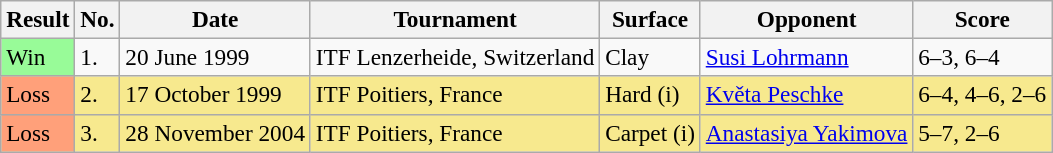<table class="sortable wikitable" style=font-size:97%>
<tr>
<th>Result</th>
<th>No.</th>
<th>Date</th>
<th>Tournament</th>
<th>Surface</th>
<th>Opponent</th>
<th class="unsortable">Score</th>
</tr>
<tr>
<td style="background:#98fb98;">Win</td>
<td>1.</td>
<td>20 June 1999</td>
<td>ITF Lenzerheide, Switzerland</td>
<td>Clay</td>
<td> <a href='#'>Susi Lohrmann</a></td>
<td>6–3, 6–4</td>
</tr>
<tr style="background:#f7e98e;">
<td style="background:#ffa07a;">Loss</td>
<td>2.</td>
<td>17 October 1999</td>
<td>ITF Poitiers, France</td>
<td>Hard (i)</td>
<td> <a href='#'>Květa Peschke</a></td>
<td>6–4, 4–6, 2–6</td>
</tr>
<tr style="background:#f7e98e;">
<td style="background:#ffa07a;">Loss</td>
<td>3.</td>
<td>28 November 2004</td>
<td>ITF Poitiers, France</td>
<td>Carpet (i)</td>
<td> <a href='#'>Anastasiya Yakimova</a></td>
<td>5–7, 2–6</td>
</tr>
</table>
